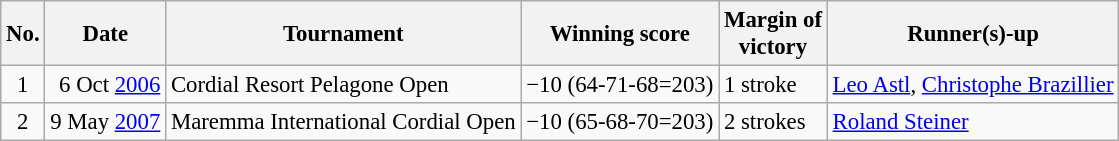<table class="wikitable" style="font-size:95%;">
<tr>
<th>No.</th>
<th>Date</th>
<th>Tournament</th>
<th>Winning score</th>
<th>Margin of<br>victory</th>
<th>Runner(s)-up</th>
</tr>
<tr>
<td align=center>1</td>
<td align=right>6 Oct <a href='#'>2006</a></td>
<td>Cordial Resort Pelagone Open</td>
<td>−10 (64-71-68=203)</td>
<td>1 stroke</td>
<td> <a href='#'>Leo Astl</a>,  <a href='#'>Christophe Brazillier</a></td>
</tr>
<tr>
<td align=center>2</td>
<td align=right>9 May <a href='#'>2007</a></td>
<td>Maremma International Cordial Open</td>
<td>−10 (65-68-70=203)</td>
<td>2 strokes</td>
<td> <a href='#'>Roland Steiner</a></td>
</tr>
</table>
